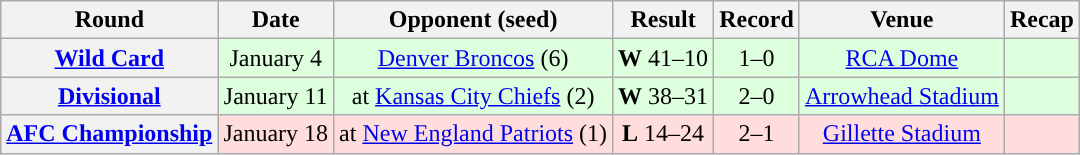<table class="wikitable" style="text-align:center">
<tr>
<th>Round</th>
<th>Date</th>
<th>Opponent (seed)</th>
<th>Result</th>
<th>Record</th>
<th>Venue</th>
<th>Recap</th>
</tr>
<tr style="background:#ddffdd">
<th><a href='#'>Wild Card</a></th>
<td>January 4</td>
<td><a href='#'>Denver Broncos</a> (6)</td>
<td><strong>W</strong> 41–10</td>
<td>1–0</td>
<td><a href='#'>RCA Dome</a></td>
<td></td>
</tr>
<tr style="background:#ddffdd">
<th><a href='#'>Divisional</a></th>
<td>January 11</td>
<td>at <a href='#'>Kansas City Chiefs</a> (2)</td>
<td><strong>W</strong> 38–31</td>
<td>2–0</td>
<td><a href='#'>Arrowhead Stadium</a></td>
<td></td>
</tr>
<tr style="background: #ffdddd;">
<th><a href='#'>AFC Championship</a></th>
<td>January 18</td>
<td>at <a href='#'>New England Patriots</a> (1)</td>
<td><strong>L</strong> 14–24</td>
<td>2–1</td>
<td><a href='#'>Gillette Stadium</a></td>
<td></td>
</tr>
</table>
